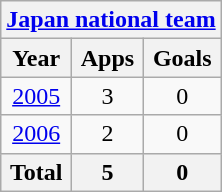<table class="wikitable" style="text-align:center">
<tr>
<th colspan=3><a href='#'>Japan national team</a></th>
</tr>
<tr>
<th>Year</th>
<th>Apps</th>
<th>Goals</th>
</tr>
<tr>
<td><a href='#'>2005</a></td>
<td>3</td>
<td>0</td>
</tr>
<tr>
<td><a href='#'>2006</a></td>
<td>2</td>
<td>0</td>
</tr>
<tr>
<th>Total</th>
<th>5</th>
<th>0</th>
</tr>
</table>
